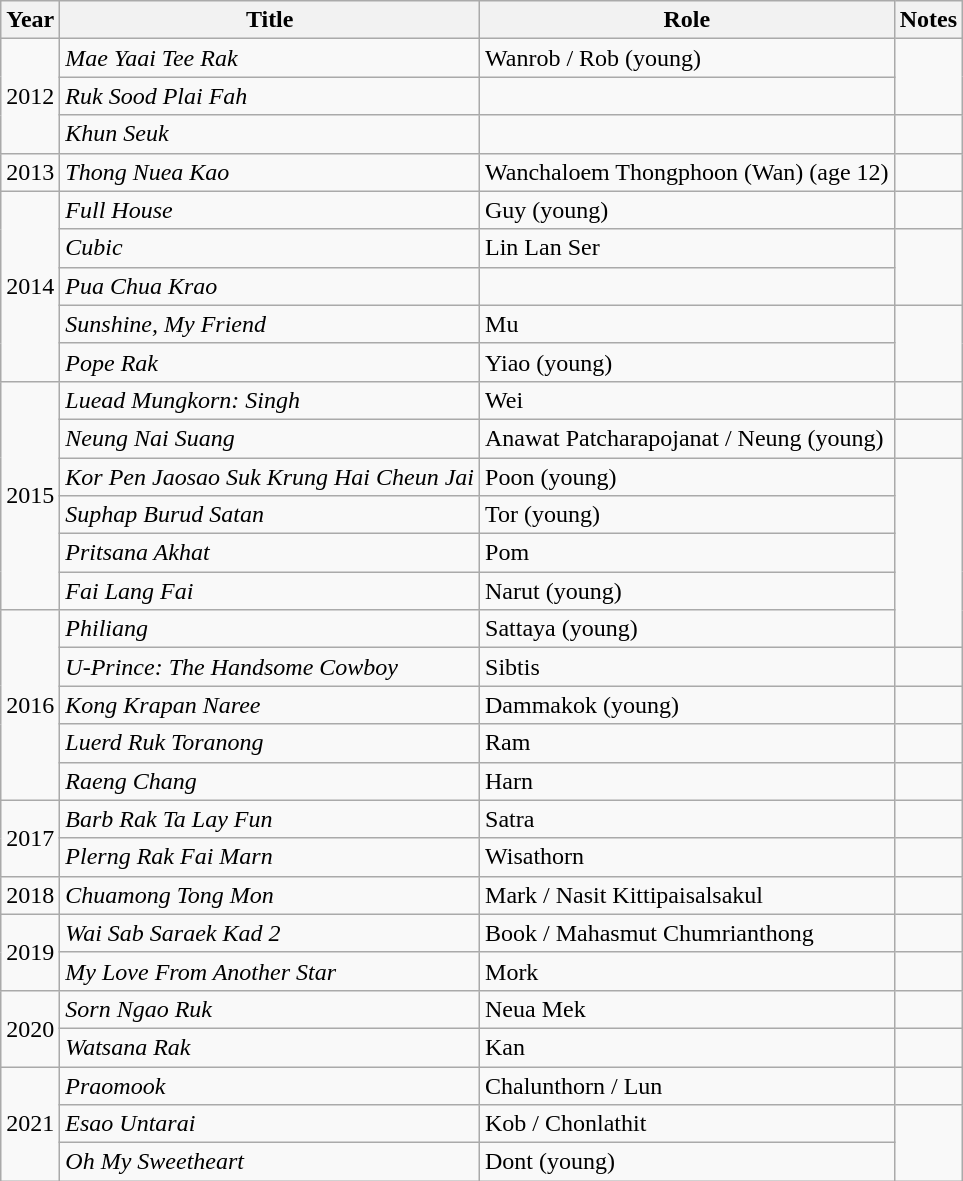<table class="wikitable">
<tr>
<th>Year</th>
<th>Title</th>
<th>Role</th>
<th>Notes</th>
</tr>
<tr>
<td rowspan="3">2012</td>
<td><em>Mae Yaai Tee Rak</em></td>
<td>Wanrob / Rob (young)</td>
<td rowspan="2"></td>
</tr>
<tr>
<td><em>Ruk Sood Plai Fah</em></td>
<td></td>
</tr>
<tr>
<td><em>Khun Seuk</em></td>
<td></td>
<td></td>
</tr>
<tr>
<td>2013</td>
<td><em>Thong Nuea Kao</em></td>
<td>Wanchaloem Thongphoon (Wan) (age 12)</td>
<td></td>
</tr>
<tr>
<td rowspan="5">2014</td>
<td><em>Full House</em></td>
<td>Guy (young)</td>
<td></td>
</tr>
<tr>
<td><em>Cubic</em></td>
<td>Lin Lan Ser</td>
<td rowspan="2"></td>
</tr>
<tr>
<td><em>Pua Chua Krao</em></td>
<td></td>
</tr>
<tr>
<td><em>Sunshine, My Friend</em></td>
<td>Mu</td>
<td rowspan="2"></td>
</tr>
<tr>
<td><em>Pope Rak</em></td>
<td>Yiao (young)</td>
</tr>
<tr>
<td rowspan="6">2015</td>
<td><em>Luead Mungkorn: Singh</em></td>
<td>Wei</td>
<td></td>
</tr>
<tr>
<td><em>Neung Nai Suang</em></td>
<td>Anawat Patcharapojanat / Neung (young)</td>
<td></td>
</tr>
<tr>
<td><em>Kor Pen Jaosao Suk Krung Hai Cheun Jai</em></td>
<td>Poon (young)</td>
<td rowspan="5"></td>
</tr>
<tr>
<td><em>Suphap Burud Satan</em></td>
<td>Tor (young)</td>
</tr>
<tr>
<td><em>Pritsana Akhat</em></td>
<td>Pom</td>
</tr>
<tr>
<td><em>Fai Lang Fai</em></td>
<td>Narut (young)</td>
</tr>
<tr>
<td rowspan="5">2016</td>
<td><em>Philiang</em></td>
<td>Sattaya (young)</td>
</tr>
<tr>
<td><em>U-Prince: The Handsome Cowboy</em></td>
<td>Sibtis</td>
<td></td>
</tr>
<tr>
<td><em>Kong Krapan Naree</em></td>
<td>Dammakok (young)</td>
<td></td>
</tr>
<tr>
<td><em>Luerd Ruk Toranong</em></td>
<td>Ram</td>
<td></td>
</tr>
<tr>
<td><em>Raeng Chang</em></td>
<td>Harn</td>
<td></td>
</tr>
<tr>
<td rowspan="2">2017</td>
<td><em>Barb Rak Ta Lay Fun</em></td>
<td>Satra</td>
<td></td>
</tr>
<tr>
<td><em>Plerng Rak Fai Marn</em></td>
<td>Wisathorn</td>
<td></td>
</tr>
<tr>
<td>2018</td>
<td><em>Chuamong Tong Mon</em></td>
<td>Mark / Nasit Kittipaisalsakul</td>
<td></td>
</tr>
<tr>
<td rowspan="2">2019</td>
<td><em>Wai Sab Saraek Kad 2</em></td>
<td>Book / Mahasmut Chumrianthong</td>
<td></td>
</tr>
<tr>
<td><em>My Love From Another Star</em></td>
<td>Mork</td>
<td></td>
</tr>
<tr>
<td rowspan="2">2020</td>
<td><em>Sorn Ngao Ruk</em></td>
<td>Neua Mek</td>
<td></td>
</tr>
<tr>
<td><em>Watsana Rak</em></td>
<td>Kan</td>
<td></td>
</tr>
<tr>
<td rowspan="3">2021</td>
<td><em>Praomook</em></td>
<td>Chalunthorn / Lun</td>
<td></td>
</tr>
<tr>
<td><em>Esao Untarai</em></td>
<td>Kob / Chonlathit</td>
<td rowspan="2"></td>
</tr>
<tr>
<td><em>Oh My Sweetheart</em></td>
<td>Dont (young)</td>
</tr>
</table>
